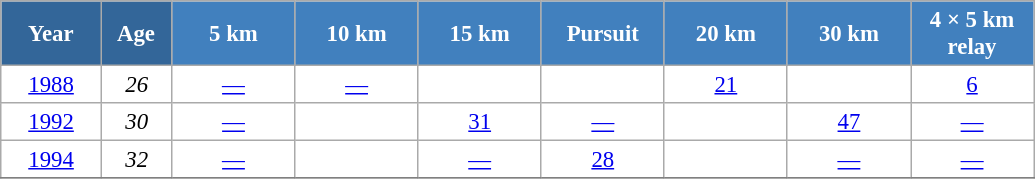<table class="wikitable" style="font-size:95%; text-align:center; border:grey solid 1px; border-collapse:collapse; background:#ffffff;">
<tr>
<th style="background-color:#369; color:white; width:60px;"> Year </th>
<th style="background-color:#369; color:white; width:40px;"> Age </th>
<th style="background-color:#4180be; color:white; width:75px;"> 5 km </th>
<th style="background-color:#4180be; color:white; width:75px;"> 10 km </th>
<th style="background-color:#4180be; color:white; width:75px;"> 15 km </th>
<th style="background-color:#4180be; color:white; width:75px;"> Pursuit </th>
<th style="background-color:#4180be; color:white; width:75px;"> 20 km </th>
<th style="background-color:#4180be; color:white; width:75px;"> 30 km </th>
<th style="background-color:#4180be; color:white; width:75px;"> 4 × 5 km <br> relay </th>
</tr>
<tr>
<td><a href='#'>1988</a></td>
<td><em>26</em></td>
<td><a href='#'>—</a></td>
<td><a href='#'>—</a></td>
<td></td>
<td></td>
<td><a href='#'>21</a></td>
<td></td>
<td><a href='#'>6</a></td>
</tr>
<tr>
<td><a href='#'>1992</a></td>
<td><em>30</em></td>
<td><a href='#'>—</a></td>
<td></td>
<td><a href='#'>31</a></td>
<td><a href='#'>—</a></td>
<td></td>
<td><a href='#'>47</a></td>
<td><a href='#'>—</a></td>
</tr>
<tr>
<td><a href='#'>1994</a></td>
<td><em>32</em></td>
<td><a href='#'>—</a></td>
<td></td>
<td><a href='#'>—</a></td>
<td><a href='#'>28</a></td>
<td></td>
<td><a href='#'>—</a></td>
<td><a href='#'>—</a></td>
</tr>
<tr>
</tr>
</table>
